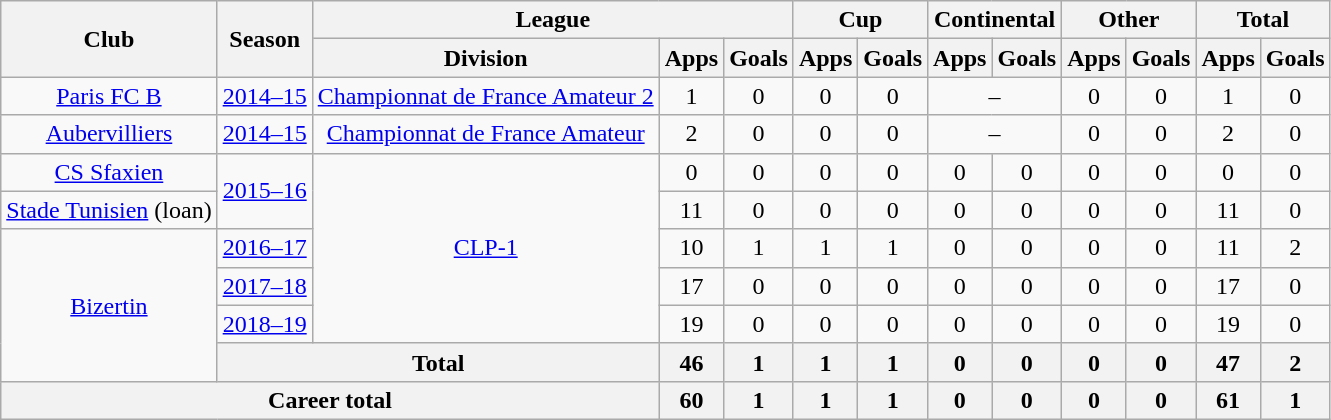<table class="wikitable" style="text-align: center">
<tr>
<th rowspan="2">Club</th>
<th rowspan="2">Season</th>
<th colspan="3">League</th>
<th colspan="2">Cup</th>
<th colspan="2">Continental</th>
<th colspan="2">Other</th>
<th colspan="2">Total</th>
</tr>
<tr>
<th>Division</th>
<th>Apps</th>
<th>Goals</th>
<th>Apps</th>
<th>Goals</th>
<th>Apps</th>
<th>Goals</th>
<th>Apps</th>
<th>Goals</th>
<th>Apps</th>
<th>Goals</th>
</tr>
<tr>
<td><a href='#'>Paris FC B</a></td>
<td><a href='#'>2014–15</a></td>
<td><a href='#'>Championnat de France Amateur 2</a></td>
<td>1</td>
<td>0</td>
<td>0</td>
<td>0</td>
<td colspan="2">–</td>
<td>0</td>
<td>0</td>
<td>1</td>
<td>0</td>
</tr>
<tr>
<td><a href='#'>Aubervilliers</a></td>
<td><a href='#'>2014–15</a></td>
<td><a href='#'>Championnat de France Amateur</a></td>
<td>2</td>
<td>0</td>
<td>0</td>
<td>0</td>
<td colspan="2">–</td>
<td>0</td>
<td>0</td>
<td>2</td>
<td>0</td>
</tr>
<tr>
<td><a href='#'>CS Sfaxien</a></td>
<td rowspan="2"><a href='#'>2015–16</a></td>
<td rowspan="5"><a href='#'>CLP-1</a></td>
<td>0</td>
<td>0</td>
<td>0</td>
<td>0</td>
<td>0</td>
<td>0</td>
<td>0</td>
<td>0</td>
<td>0</td>
<td>0</td>
</tr>
<tr>
<td><a href='#'>Stade Tunisien</a> (loan)</td>
<td>11</td>
<td>0</td>
<td>0</td>
<td>0</td>
<td>0</td>
<td>0</td>
<td>0</td>
<td>0</td>
<td>11</td>
<td>0</td>
</tr>
<tr>
<td rowspan="4"><a href='#'>Bizertin</a></td>
<td><a href='#'>2016–17</a></td>
<td>10</td>
<td>1</td>
<td>1</td>
<td>1</td>
<td>0</td>
<td>0</td>
<td>0</td>
<td>0</td>
<td>11</td>
<td>2</td>
</tr>
<tr>
<td><a href='#'>2017–18</a></td>
<td>17</td>
<td>0</td>
<td>0</td>
<td>0</td>
<td>0</td>
<td>0</td>
<td>0</td>
<td>0</td>
<td>17</td>
<td>0</td>
</tr>
<tr>
<td><a href='#'>2018–19</a></td>
<td>19</td>
<td>0</td>
<td>0</td>
<td>0</td>
<td>0</td>
<td>0</td>
<td>0</td>
<td>0</td>
<td>19</td>
<td>0</td>
</tr>
<tr>
<th colspan=2>Total</th>
<th>46</th>
<th>1</th>
<th>1</th>
<th>1</th>
<th>0</th>
<th>0</th>
<th>0</th>
<th>0</th>
<th>47</th>
<th>2</th>
</tr>
<tr>
<th colspan=3>Career total</th>
<th>60</th>
<th>1</th>
<th>1</th>
<th>1</th>
<th>0</th>
<th>0</th>
<th>0</th>
<th>0</th>
<th>61</th>
<th>1</th>
</tr>
</table>
